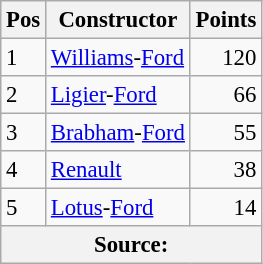<table class="wikitable" style="font-size: 95%;">
<tr>
<th>Pos</th>
<th>Constructor</th>
<th>Points</th>
</tr>
<tr>
<td>1</td>
<td> <a href='#'>Williams</a>-<a href='#'>Ford</a></td>
<td align="right">120</td>
</tr>
<tr>
<td>2</td>
<td> <a href='#'>Ligier</a>-<a href='#'>Ford</a></td>
<td align="right">66</td>
</tr>
<tr>
<td>3</td>
<td> <a href='#'>Brabham</a>-<a href='#'>Ford</a></td>
<td align="right">55</td>
</tr>
<tr>
<td>4</td>
<td> <a href='#'>Renault</a></td>
<td align="right">38</td>
</tr>
<tr>
<td>5</td>
<td> <a href='#'>Lotus</a>-<a href='#'>Ford</a></td>
<td align="right">14</td>
</tr>
<tr>
<th colspan=4>Source:</th>
</tr>
</table>
